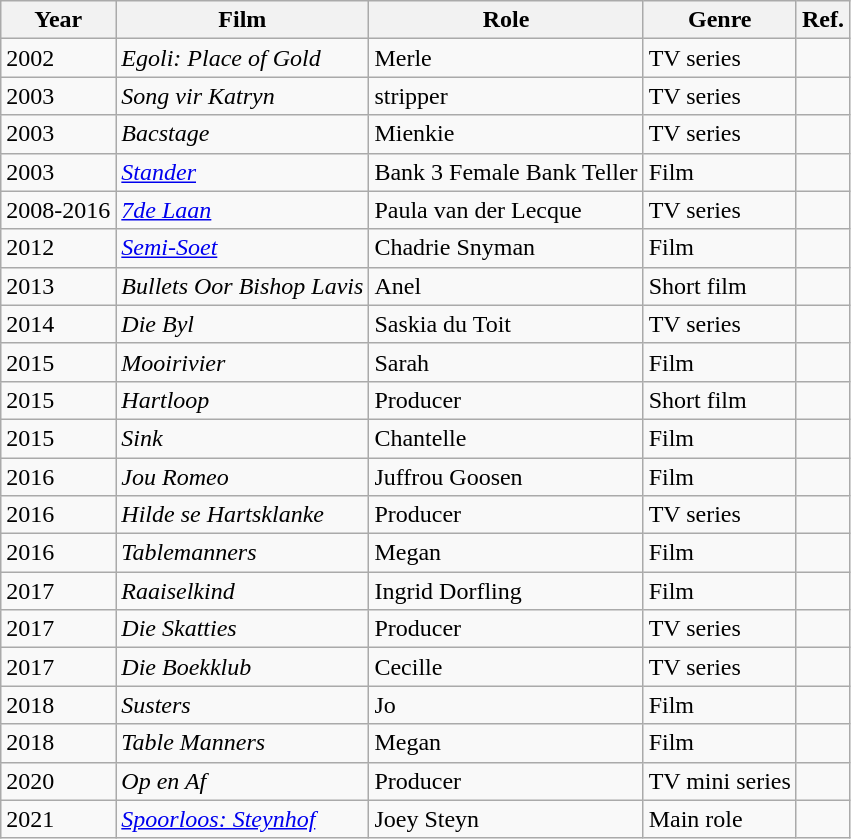<table class="wikitable">
<tr>
<th>Year</th>
<th>Film</th>
<th>Role</th>
<th>Genre</th>
<th>Ref.</th>
</tr>
<tr>
<td>2002</td>
<td><em>Egoli: Place of Gold</em></td>
<td>Merle</td>
<td>TV series</td>
<td></td>
</tr>
<tr>
<td>2003</td>
<td><em>Song vir Katryn</em></td>
<td>stripper</td>
<td>TV series</td>
<td></td>
</tr>
<tr>
<td>2003</td>
<td><em>Bacstage</em></td>
<td>Mienkie</td>
<td>TV series</td>
<td></td>
</tr>
<tr>
<td>2003</td>
<td><em><a href='#'>Stander</a></em></td>
<td>Bank 3 Female Bank Teller</td>
<td>Film</td>
<td></td>
</tr>
<tr>
<td>2008-2016</td>
<td><em><a href='#'>7de Laan</a></em></td>
<td>Paula van der Lecque</td>
<td>TV series</td>
<td></td>
</tr>
<tr>
<td>2012</td>
<td><em><a href='#'>Semi-Soet</a></em></td>
<td>Chadrie Snyman</td>
<td>Film</td>
<td></td>
</tr>
<tr>
<td>2013</td>
<td><em>Bullets Oor Bishop Lavis</em></td>
<td>Anel</td>
<td>Short film</td>
<td></td>
</tr>
<tr>
<td>2014</td>
<td><em>Die Byl</em></td>
<td>Saskia du Toit</td>
<td>TV series</td>
<td></td>
</tr>
<tr>
<td>2015</td>
<td><em>Mooirivier</em></td>
<td>Sarah</td>
<td>Film</td>
<td></td>
</tr>
<tr>
<td>2015</td>
<td><em>Hartloop</em></td>
<td>Producer</td>
<td>Short film</td>
<td></td>
</tr>
<tr>
<td>2015</td>
<td><em>Sink</em></td>
<td>Chantelle</td>
<td>Film</td>
<td></td>
</tr>
<tr>
<td>2016</td>
<td><em>Jou Romeo</em></td>
<td>Juffrou Goosen</td>
<td>Film</td>
<td></td>
</tr>
<tr>
<td>2016</td>
<td><em>Hilde se Hartsklanke</em></td>
<td>Producer</td>
<td>TV series</td>
<td></td>
</tr>
<tr>
<td>2016</td>
<td><em>Tablemanners</em></td>
<td>Megan</td>
<td>Film</td>
<td></td>
</tr>
<tr>
<td>2017</td>
<td><em>Raaiselkind</em></td>
<td>Ingrid Dorfling</td>
<td>Film</td>
<td></td>
</tr>
<tr>
<td>2017</td>
<td><em>Die Skatties</em></td>
<td>Producer</td>
<td>TV series</td>
<td></td>
</tr>
<tr>
<td>2017</td>
<td><em>Die Boekklub</em></td>
<td>Cecille</td>
<td>TV series</td>
<td></td>
</tr>
<tr>
<td>2018</td>
<td><em>Susters</em></td>
<td>Jo</td>
<td>Film</td>
<td></td>
</tr>
<tr>
<td>2018</td>
<td><em>Table Manners</em></td>
<td>Megan</td>
<td>Film</td>
<td></td>
</tr>
<tr>
<td>2020</td>
<td><em>Op en Af</em></td>
<td>Producer</td>
<td>TV mini series</td>
<td></td>
</tr>
<tr>
<td>2021</td>
<td><em><a href='#'>Spoorloos: Steynhof</a></em></td>
<td>Joey Steyn</td>
<td>Main role</td>
<td></td>
</tr>
</table>
